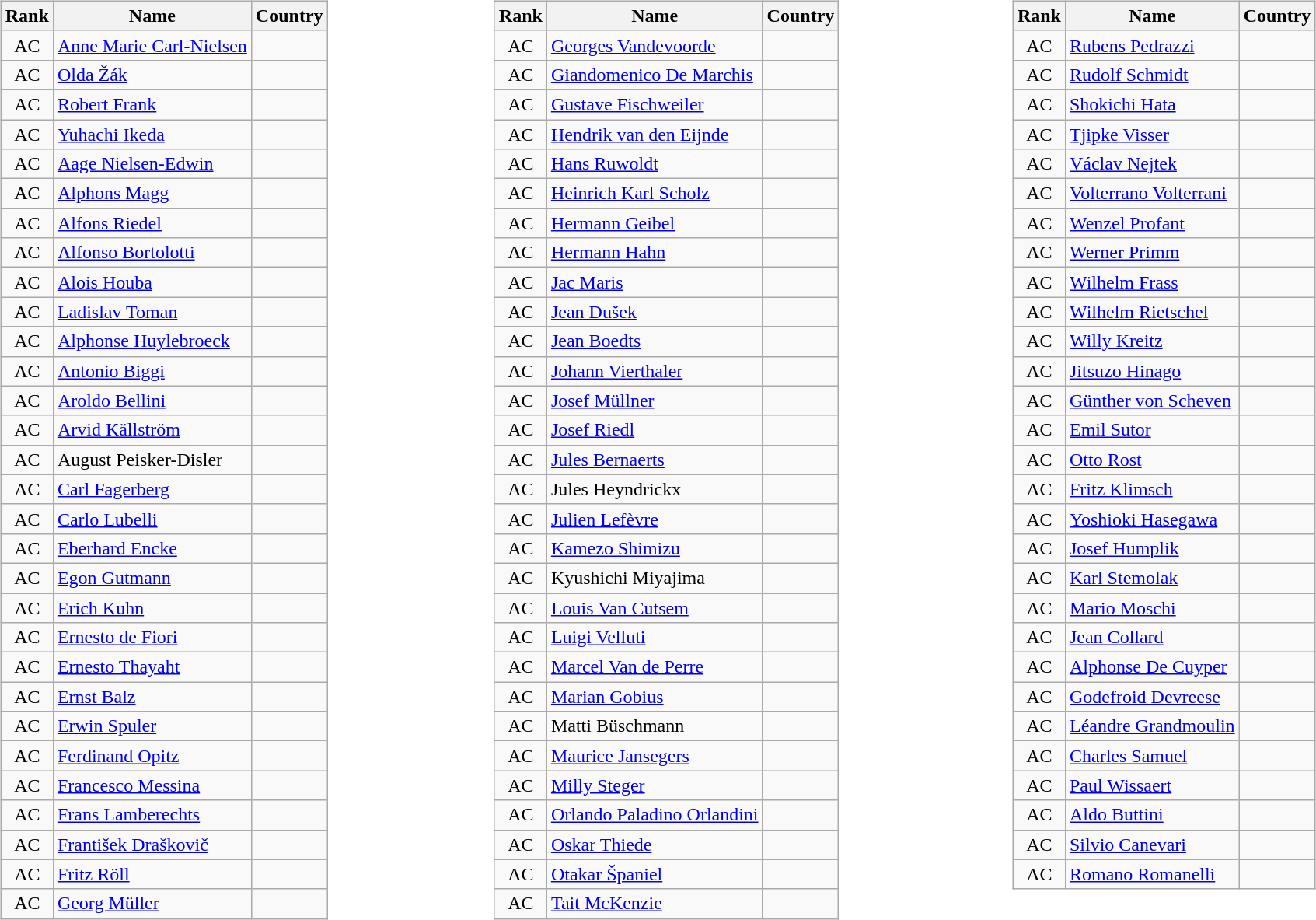<table width="100%">
<tr valign="top">
<td><br><table class="wikitable sortable" style="text-align:center">
<tr>
<th>Rank</th>
<th>Name</th>
<th>Country</th>
</tr>
<tr>
<td>AC</td>
<td align="left"><a href='#'>Anne Marie Carl-Nielsen</a></td>
<td align="left"></td>
</tr>
<tr>
<td>AC</td>
<td align="left"><a href='#'>Olda Žák</a></td>
<td align="left"></td>
</tr>
<tr>
<td>AC</td>
<td align="left"><a href='#'>Robert Frank</a></td>
<td align="left"></td>
</tr>
<tr>
<td>AC</td>
<td align="left"><a href='#'>Yuhachi Ikeda</a></td>
<td align="left"></td>
</tr>
<tr>
<td>AC</td>
<td align="left"><a href='#'>Aage Nielsen-Edwin</a></td>
<td align="left"></td>
</tr>
<tr>
<td>AC</td>
<td align="left"><a href='#'>Alphons Magg</a></td>
<td align="left"></td>
</tr>
<tr>
<td>AC</td>
<td align="left"><a href='#'>Alfons Riedel</a></td>
<td align="left"></td>
</tr>
<tr>
<td>AC</td>
<td align="left"><a href='#'>Alfonso Bortolotti</a></td>
<td align="left"></td>
</tr>
<tr>
<td>AC</td>
<td align="left"><a href='#'>Alois Houba</a></td>
<td align="left"></td>
</tr>
<tr>
<td>AC</td>
<td align="left"><a href='#'>Ladislav Toman</a></td>
<td align="left"></td>
</tr>
<tr>
<td>AC</td>
<td align="left"><a href='#'>Alphonse Huylebroeck</a></td>
<td align="left"></td>
</tr>
<tr>
<td>AC</td>
<td align="left"><a href='#'>Antonio Biggi</a></td>
<td align="left"></td>
</tr>
<tr>
<td>AC</td>
<td align="left"><a href='#'>Aroldo Bellini</a></td>
<td align="left"></td>
</tr>
<tr>
<td>AC</td>
<td align="left"><a href='#'>Arvid Källström</a></td>
<td align="left"></td>
</tr>
<tr>
<td>AC</td>
<td align="left">August Peisker-Disler</td>
<td align="left"></td>
</tr>
<tr>
<td>AC</td>
<td align="left"><a href='#'>Carl Fagerberg</a></td>
<td align="left"></td>
</tr>
<tr>
<td>AC</td>
<td align="left"><a href='#'>Carlo Lubelli</a></td>
<td align="left"></td>
</tr>
<tr>
<td>AC</td>
<td align="left"><a href='#'>Eberhard Encke</a></td>
<td align="left"></td>
</tr>
<tr>
<td>AC</td>
<td align="left"><a href='#'>Egon Gutmann</a></td>
<td align="left"></td>
</tr>
<tr>
<td>AC</td>
<td align="left"><a href='#'>Erich Kuhn</a></td>
<td align="left"></td>
</tr>
<tr>
<td>AC</td>
<td align="left"><a href='#'>Ernesto de Fiori</a></td>
<td align="left"></td>
</tr>
<tr>
<td>AC</td>
<td align="left"><a href='#'>Ernesto Thayaht</a></td>
<td align="left"></td>
</tr>
<tr>
<td>AC</td>
<td align="left"><a href='#'>Ernst Balz</a></td>
<td align="left"></td>
</tr>
<tr>
<td>AC</td>
<td align="left"><a href='#'>Erwin Spuler</a></td>
<td align="left"></td>
</tr>
<tr>
<td>AC</td>
<td align="left"><a href='#'>Ferdinand Opitz</a></td>
<td align="left"></td>
</tr>
<tr>
<td>AC</td>
<td align="left"><a href='#'>Francesco Messina</a></td>
<td align="left"></td>
</tr>
<tr>
<td>AC</td>
<td align="left"><a href='#'>Frans Lamberechts</a></td>
<td align="left"></td>
</tr>
<tr>
<td>AC</td>
<td align="left"><a href='#'>František Draškovič</a></td>
<td align="left"></td>
</tr>
<tr>
<td>AC</td>
<td align="left"><a href='#'>Fritz Röll</a></td>
<td align="left"></td>
</tr>
<tr>
<td>AC</td>
<td align="left"><a href='#'>Georg Müller</a></td>
<td align="left"></td>
</tr>
</table>
</td>
<td><br><table class="wikitable sortable" style="text-align:center">
<tr>
<th>Rank</th>
<th>Name</th>
<th>Country</th>
</tr>
<tr>
<td>AC</td>
<td align="left"><a href='#'>Georges Vandevoorde</a></td>
<td align="left"></td>
</tr>
<tr>
<td>AC</td>
<td align="left"><a href='#'>Giandomenico De Marchis</a></td>
<td align="left"></td>
</tr>
<tr>
<td>AC</td>
<td align="left"><a href='#'>Gustave Fischweiler</a></td>
<td align="left"></td>
</tr>
<tr>
<td>AC</td>
<td align="left"><a href='#'>Hendrik van den Eijnde</a></td>
<td align="left"></td>
</tr>
<tr>
<td>AC</td>
<td align="left"><a href='#'>Hans Ruwoldt</a></td>
<td align="left"></td>
</tr>
<tr>
<td>AC</td>
<td align="left"><a href='#'>Heinrich Karl Scholz</a></td>
<td align="left"></td>
</tr>
<tr>
<td>AC</td>
<td align="left"><a href='#'>Hermann Geibel</a></td>
<td align="left"></td>
</tr>
<tr>
<td>AC</td>
<td align="left"><a href='#'>Hermann Hahn</a></td>
<td align="left"></td>
</tr>
<tr>
<td>AC</td>
<td align="left"><a href='#'>Jac Maris</a></td>
<td align="left"></td>
</tr>
<tr>
<td>AC</td>
<td align="left"><a href='#'>Jean Dušek</a></td>
<td align="left"></td>
</tr>
<tr>
<td>AC</td>
<td align="left"><a href='#'>Jean Boedts</a></td>
<td align="left"></td>
</tr>
<tr>
<td>AC</td>
<td align="left"><a href='#'>Johann Vierthaler</a></td>
<td align="left"></td>
</tr>
<tr>
<td>AC</td>
<td align="left"><a href='#'>Josef Müllner</a></td>
<td align="left"></td>
</tr>
<tr>
<td>AC</td>
<td align="left"><a href='#'>Josef Riedl</a></td>
<td align="left"></td>
</tr>
<tr>
<td>AC</td>
<td align="left"><a href='#'>Jules Bernaerts</a></td>
<td align="left"></td>
</tr>
<tr>
<td>AC</td>
<td align="left">Jules Heyndrickx</td>
<td align="left"></td>
</tr>
<tr>
<td>AC</td>
<td align="left"><a href='#'>Julien Lefèvre</a></td>
<td align="left"></td>
</tr>
<tr>
<td>AC</td>
<td align="left"><a href='#'>Kamezo Shimizu</a></td>
<td align="left"></td>
</tr>
<tr>
<td>AC</td>
<td align="left">Kyushichi Miyajima</td>
<td align="left"></td>
</tr>
<tr>
<td>AC</td>
<td align="left"><a href='#'>Louis Van Cutsem</a></td>
<td align="left"></td>
</tr>
<tr>
<td>AC</td>
<td align="left"><a href='#'>Luigi Velluti</a></td>
<td align="left"></td>
</tr>
<tr>
<td>AC</td>
<td align="left"><a href='#'>Marcel Van de Perre</a></td>
<td align="left"></td>
</tr>
<tr>
<td>AC</td>
<td align="left"><a href='#'>Marian Gobius</a></td>
<td align="left"></td>
</tr>
<tr>
<td>AC</td>
<td align="left">Matti Büschmann</td>
<td align="left"></td>
</tr>
<tr>
<td>AC</td>
<td align="left"><a href='#'>Maurice Jansegers</a></td>
<td align="left"></td>
</tr>
<tr>
<td>AC</td>
<td align="left"><a href='#'>Milly Steger</a></td>
<td align="left"></td>
</tr>
<tr>
<td>AC</td>
<td align="left"><a href='#'>Orlando Paladino Orlandini</a></td>
<td align="left"></td>
</tr>
<tr>
<td>AC</td>
<td align="left"><a href='#'>Oskar Thiede</a></td>
<td align="left"></td>
</tr>
<tr>
<td>AC</td>
<td align="left"><a href='#'>Otakar Španiel</a></td>
<td align="left"></td>
</tr>
<tr>
<td>AC</td>
<td align="left"><a href='#'>Tait McKenzie</a></td>
<td align="left"></td>
</tr>
</table>
</td>
<td><br><table class="wikitable sortable" style="text-align:center">
<tr>
<th>Rank</th>
<th>Name</th>
<th>Country</th>
</tr>
<tr>
<td>AC</td>
<td align="left"><a href='#'>Rubens Pedrazzi</a></td>
<td align="left"></td>
</tr>
<tr>
<td>AC</td>
<td align="left"><a href='#'>Rudolf Schmidt</a></td>
<td align="left"></td>
</tr>
<tr>
<td>AC</td>
<td align="left"><a href='#'>Shokichi Hata</a></td>
<td align="left"></td>
</tr>
<tr>
<td>AC</td>
<td align="left"><a href='#'>Tjipke Visser</a></td>
<td align="left"></td>
</tr>
<tr>
<td>AC</td>
<td align="left"><a href='#'>Václav Nejtek</a></td>
<td align="left"></td>
</tr>
<tr>
<td>AC</td>
<td align="left"><a href='#'>Volterrano Volterrani</a></td>
<td align="left"></td>
</tr>
<tr>
<td>AC</td>
<td align="left"><a href='#'>Wenzel Profant</a></td>
<td align="left"></td>
</tr>
<tr>
<td>AC</td>
<td align="left"><a href='#'>Werner Primm</a></td>
<td align="left"></td>
</tr>
<tr>
<td>AC</td>
<td align="left"><a href='#'>Wilhelm Frass</a></td>
<td align="left"></td>
</tr>
<tr>
<td>AC</td>
<td align="left"><a href='#'>Wilhelm Rietschel</a></td>
<td align="left"></td>
</tr>
<tr>
<td>AC</td>
<td align="left"><a href='#'>Willy Kreitz</a></td>
<td align="left"></td>
</tr>
<tr>
<td>AC</td>
<td align="left"><a href='#'>Jitsuzo Hinago</a></td>
<td align="left"></td>
</tr>
<tr>
<td>AC</td>
<td align="left"><a href='#'>Günther von Scheven</a></td>
<td align="left"></td>
</tr>
<tr>
<td>AC</td>
<td align="left"><a href='#'>Emil Sutor</a></td>
<td align="left"></td>
</tr>
<tr>
<td>AC</td>
<td align="left"><a href='#'>Otto Rost</a></td>
<td align="left"></td>
</tr>
<tr>
<td>AC</td>
<td align="left"><a href='#'>Fritz Klimsch</a></td>
<td align="left"></td>
</tr>
<tr>
<td>AC</td>
<td align="left"><a href='#'>Yoshioki Hasegawa</a></td>
<td align="left"></td>
</tr>
<tr>
<td>AC</td>
<td align="left"><a href='#'>Josef Humplik</a></td>
<td align="left"></td>
</tr>
<tr>
<td>AC</td>
<td align="left"><a href='#'>Karl Stemolak</a></td>
<td align="left"></td>
</tr>
<tr>
<td>AC</td>
<td align="left"><a href='#'>Mario Moschi</a></td>
<td align="left"></td>
</tr>
<tr>
<td>AC</td>
<td align="left"><a href='#'>Jean Collard</a></td>
<td align="left"></td>
</tr>
<tr>
<td>AC</td>
<td align="left"><a href='#'>Alphonse De Cuyper</a></td>
<td align="left"></td>
</tr>
<tr>
<td>AC</td>
<td align="left"><a href='#'>Godefroid Devreese</a></td>
<td align="left"></td>
</tr>
<tr>
<td>AC</td>
<td align="left"><a href='#'>Léandre Grandmoulin</a></td>
<td align="left"></td>
</tr>
<tr>
<td>AC</td>
<td align="left"><a href='#'>Charles Samuel</a></td>
<td align="left"></td>
</tr>
<tr>
<td>AC</td>
<td align="left"><a href='#'>Paul Wissaert</a></td>
<td align="left"></td>
</tr>
<tr>
<td>AC</td>
<td align="left"><a href='#'>Aldo Buttini</a></td>
<td align="left"></td>
</tr>
<tr>
<td>AC</td>
<td align="left"><a href='#'>Silvio Canevari</a></td>
<td align="left"></td>
</tr>
<tr>
<td>AC</td>
<td align="left"><a href='#'>Romano Romanelli</a></td>
<td align="left"></td>
</tr>
</table>
</td>
</tr>
</table>
